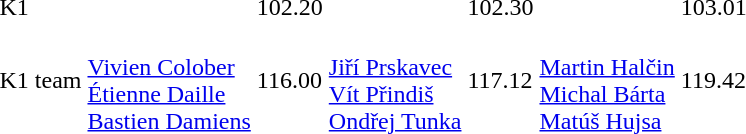<table>
<tr>
<td>K1</td>
<td></td>
<td>102.20</td>
<td></td>
<td>102.30</td>
<td></td>
<td>103.01</td>
</tr>
<tr>
<td>K1 team</td>
<td><br><a href='#'>Vivien Colober</a><br><a href='#'>Étienne Daille</a><br><a href='#'>Bastien Damiens</a></td>
<td>116.00</td>
<td><br><a href='#'>Jiří Prskavec</a><br><a href='#'>Vít Přindiš</a><br><a href='#'>Ondřej Tunka</a></td>
<td>117.12</td>
<td><br><a href='#'>Martin Halčin</a><br><a href='#'>Michal Bárta</a><br><a href='#'>Matúš Hujsa</a></td>
<td>119.42</td>
</tr>
</table>
